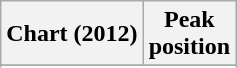<table class="wikitable sortable plainrowheaders">
<tr>
<th scope="col">Chart (2012)</th>
<th scope="col">Peak<br>position</th>
</tr>
<tr>
</tr>
<tr>
</tr>
</table>
